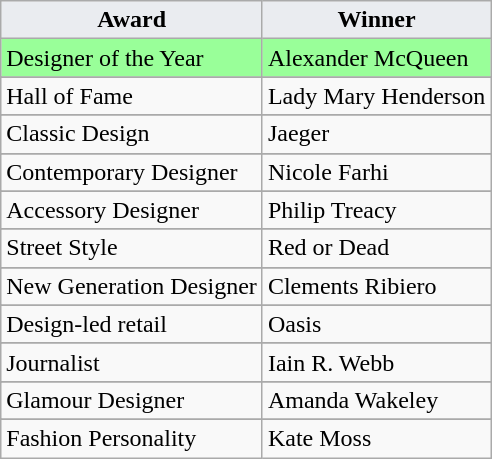<table class="wikitable">
<tr>
<th style="background:#EAECF0">Award</th>
<th style="background:#EAECF0">Winner</th>
</tr>
<tr>
<td style="background:#99ff99">Designer of the Year</td>
<td style="background:#99ff99">Alexander McQueen</td>
</tr>
<tr>
</tr>
<tr>
<td>Hall of Fame</td>
<td>Lady Mary Henderson</td>
</tr>
<tr>
</tr>
<tr>
<td>Classic Design</td>
<td>Jaeger</td>
</tr>
<tr>
</tr>
<tr>
<td>Contemporary Designer</td>
<td>Nicole Farhi</td>
</tr>
<tr>
</tr>
<tr>
<td>Accessory Designer</td>
<td>Philip Treacy</td>
</tr>
<tr>
</tr>
<tr>
<td>Street Style</td>
<td>Red or Dead</td>
</tr>
<tr>
</tr>
<tr>
<td>New Generation Designer</td>
<td>Clements Ribiero</td>
</tr>
<tr>
</tr>
<tr>
<td>Design-led retail</td>
<td>Oasis</td>
</tr>
<tr>
</tr>
<tr>
<td>Journalist</td>
<td>Iain R. Webb</td>
</tr>
<tr>
</tr>
<tr>
<td>Glamour Designer</td>
<td>Amanda Wakeley</td>
</tr>
<tr>
</tr>
<tr>
<td>Fashion Personality</td>
<td>Kate Moss</td>
</tr>
</table>
